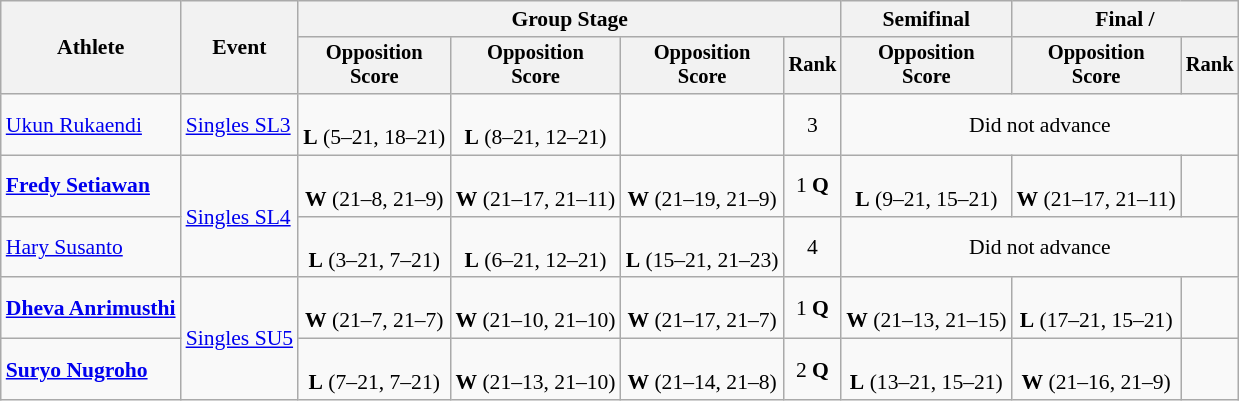<table class="wikitable" style="font-size:90%; text-align:center">
<tr>
<th rowspan="2">Athlete</th>
<th rowspan="2">Event</th>
<th colspan="4">Group Stage</th>
<th>Semifinal</th>
<th colspan="2">Final / </th>
</tr>
<tr style="font-size:95%">
<th>Opposition<br>Score</th>
<th>Opposition<br>Score</th>
<th>Opposition<br>Score</th>
<th>Rank</th>
<th>Opposition<br>Score</th>
<th>Opposition<br>Score</th>
<th>Rank</th>
</tr>
<tr>
<td align="left"><a href='#'>Ukun Rukaendi</a></td>
<td align="left"><a href='#'>Singles SL3</a></td>
<td><br><strong>L</strong> (5–21, 18–21)</td>
<td><br><strong>L</strong> (8–21, 12–21)</td>
<td></td>
<td>3</td>
<td colspan="3">Did not advance</td>
</tr>
<tr>
<td align="left"><strong><a href='#'>Fredy Setiawan</a></strong></td>
<td align="left" rowspan="2"><a href='#'>Singles SL4</a></td>
<td><br><strong>W</strong> (21–8, 21–9)</td>
<td><br><strong>W</strong> (21–17, 21–11)</td>
<td><br><strong>W</strong> (21–19, 21–9)</td>
<td>1 <strong>Q</strong></td>
<td><br><strong>L</strong> (9–21, 15–21)</td>
<td><br><strong>W</strong> (21–17, 21–11)</td>
<td></td>
</tr>
<tr>
<td align="left"><a href='#'>Hary Susanto</a></td>
<td><br> <strong>L</strong> (3–21, 7–21)</td>
<td><br> <strong>L</strong> (6–21, 12–21)</td>
<td><br> <strong>L</strong> (15–21, 21–23)</td>
<td>4</td>
<td colspan="3">Did not advance</td>
</tr>
<tr>
<td align="left"><strong><a href='#'>Dheva Anrimusthi</a></strong></td>
<td align="left" rowspan="2"><a href='#'>Singles SU5</a></td>
<td><br> <strong>W</strong> (21–7, 21–7)</td>
<td><br><strong>W</strong> (21–10, 21–10)</td>
<td><br><strong>W</strong> (21–17, 21–7)</td>
<td>1 <strong>Q</strong></td>
<td><br><strong>W</strong> (21–13, 21–15)</td>
<td><br><strong>L</strong> (17–21, 15–21)</td>
<td></td>
</tr>
<tr>
<td align="left"><strong><a href='#'>Suryo Nugroho</a></strong></td>
<td><br> <strong>L</strong> (7–21, 7–21)</td>
<td><br><strong>W</strong> (21–13, 21–10)</td>
<td><br><strong>W</strong> (21–14, 21–8)</td>
<td>2 <strong>Q</strong></td>
<td><br> <strong>L</strong> (13–21, 15–21)</td>
<td><br><strong>W</strong> (21–16, 21–9)</td>
<td></td>
</tr>
</table>
